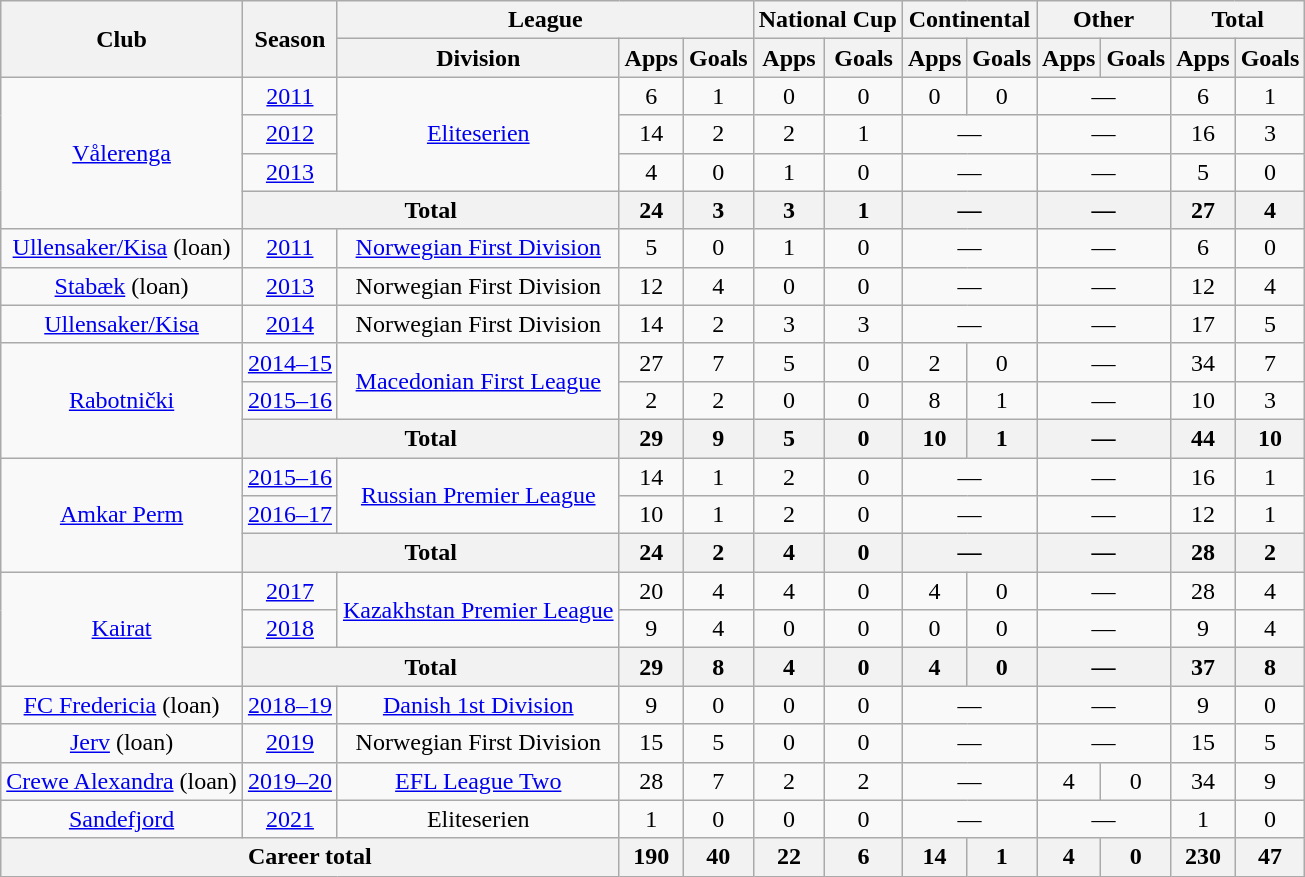<table class="wikitable" style="text-align: center;">
<tr>
<th rowspan="2">Club</th>
<th rowspan="2">Season</th>
<th colspan="3">League</th>
<th colspan="2">National Cup</th>
<th colspan="2">Continental</th>
<th colspan="2">Other</th>
<th colspan="2">Total</th>
</tr>
<tr>
<th>Division</th>
<th>Apps</th>
<th>Goals</th>
<th>Apps</th>
<th>Goals</th>
<th>Apps</th>
<th>Goals</th>
<th>Apps</th>
<th>Goals</th>
<th>Apps</th>
<th>Goals</th>
</tr>
<tr>
<td rowspan="4" valign="center"><a href='#'>Vålerenga</a></td>
<td><a href='#'>2011</a></td>
<td rowspan="3"><a href='#'>Eliteserien</a></td>
<td>6</td>
<td>1</td>
<td>0</td>
<td>0</td>
<td>0</td>
<td>0</td>
<td colspan="2">—</td>
<td>6</td>
<td>1</td>
</tr>
<tr>
<td><a href='#'>2012</a></td>
<td>14</td>
<td>2</td>
<td>2</td>
<td>1</td>
<td colspan="2">—</td>
<td colspan="2">—</td>
<td>16</td>
<td>3</td>
</tr>
<tr>
<td><a href='#'>2013</a></td>
<td>4</td>
<td>0</td>
<td>1</td>
<td>0</td>
<td colspan="2">—</td>
<td colspan="2">—</td>
<td>5</td>
<td>0</td>
</tr>
<tr>
<th colspan="2">Total</th>
<th>24</th>
<th>3</th>
<th>3</th>
<th>1</th>
<th colspan="2">—</th>
<th colspan="2">—</th>
<th>27</th>
<th>4</th>
</tr>
<tr>
<td valign="center"><a href='#'>Ullensaker/Kisa</a> (loan)</td>
<td><a href='#'>2011</a></td>
<td><a href='#'>Norwegian First Division</a></td>
<td>5</td>
<td>0</td>
<td>1</td>
<td>0</td>
<td colspan="2">—</td>
<td colspan="2">—</td>
<td>6</td>
<td>0</td>
</tr>
<tr>
<td valign="center"><a href='#'>Stabæk</a> (loan)</td>
<td><a href='#'>2013</a></td>
<td>Norwegian First Division</td>
<td>12</td>
<td>4</td>
<td>0</td>
<td>0</td>
<td colspan="2">—</td>
<td colspan="2">—</td>
<td>12</td>
<td>4</td>
</tr>
<tr>
<td valign="center"><a href='#'>Ullensaker/Kisa</a></td>
<td><a href='#'>2014</a></td>
<td>Norwegian First Division</td>
<td>14</td>
<td>2</td>
<td>3</td>
<td>3</td>
<td colspan="2">—</td>
<td colspan="2">—</td>
<td>17</td>
<td>5</td>
</tr>
<tr>
<td rowspan="3" valign="center"><a href='#'>Rabotnički</a></td>
<td><a href='#'>2014–15</a></td>
<td rowspan="2" valign="center"><a href='#'>Macedonian First League</a></td>
<td>27</td>
<td>7</td>
<td>5</td>
<td>0</td>
<td>2</td>
<td>0</td>
<td colspan="2">—</td>
<td>34</td>
<td>7</td>
</tr>
<tr>
<td><a href='#'>2015–16</a></td>
<td>2</td>
<td>2</td>
<td>0</td>
<td>0</td>
<td>8</td>
<td>1</td>
<td colspan="2">—</td>
<td>10</td>
<td>3</td>
</tr>
<tr>
<th colspan="2">Total</th>
<th>29</th>
<th>9</th>
<th>5</th>
<th>0</th>
<th>10</th>
<th>1</th>
<th colspan="2">—</th>
<th>44</th>
<th>10</th>
</tr>
<tr>
<td rowspan="3" valign="center"><a href='#'>Amkar Perm</a></td>
<td><a href='#'>2015–16</a></td>
<td rowspan="2" valign="center"><a href='#'>Russian Premier League</a></td>
<td>14</td>
<td>1</td>
<td>2</td>
<td>0</td>
<td colspan="2">—</td>
<td colspan="2">—</td>
<td>16</td>
<td>1</td>
</tr>
<tr>
<td><a href='#'>2016–17</a></td>
<td>10</td>
<td>1</td>
<td>2</td>
<td>0</td>
<td colspan="2">—</td>
<td colspan="2">—</td>
<td>12</td>
<td>1</td>
</tr>
<tr>
<th colspan="2">Total</th>
<th>24</th>
<th>2</th>
<th>4</th>
<th>0</th>
<th colspan="2">—</th>
<th colspan="2">—</th>
<th>28</th>
<th>2</th>
</tr>
<tr>
<td rowspan="3" valign="center"><a href='#'>Kairat</a></td>
<td><a href='#'>2017</a></td>
<td rowspan="2" valign="center"><a href='#'>Kazakhstan Premier League</a></td>
<td>20</td>
<td>4</td>
<td>4</td>
<td>0</td>
<td>4</td>
<td>0</td>
<td colspan="2">—</td>
<td>28</td>
<td>4</td>
</tr>
<tr>
<td><a href='#'>2018</a></td>
<td>9</td>
<td>4</td>
<td>0</td>
<td>0</td>
<td>0</td>
<td>0</td>
<td colspan="2">—</td>
<td>9</td>
<td>4</td>
</tr>
<tr>
<th colspan="2">Total</th>
<th>29</th>
<th>8</th>
<th>4</th>
<th>0</th>
<th>4</th>
<th>0</th>
<th colspan="2">—</th>
<th>37</th>
<th>8</th>
</tr>
<tr>
<td valign="center"><a href='#'>FC Fredericia</a> (loan)</td>
<td><a href='#'>2018–19</a></td>
<td valign="center"><a href='#'>Danish 1st Division</a></td>
<td>9</td>
<td>0</td>
<td>0</td>
<td>0</td>
<td colspan="2">—</td>
<td colspan="2">—</td>
<td>9</td>
<td>0</td>
</tr>
<tr>
<td valign="center"><a href='#'>Jerv</a> (loan)</td>
<td><a href='#'>2019</a></td>
<td valign="center">Norwegian First Division</td>
<td>15</td>
<td>5</td>
<td>0</td>
<td>0</td>
<td colspan="2">—</td>
<td colspan="2">—</td>
<td>15</td>
<td>5</td>
</tr>
<tr>
<td valign="center"><a href='#'>Crewe Alexandra</a> (loan)</td>
<td><a href='#'>2019–20</a></td>
<td valign="center"><a href='#'>EFL League Two</a></td>
<td>28</td>
<td>7</td>
<td>2</td>
<td>2</td>
<td colspan="2">—</td>
<td>4</td>
<td>0</td>
<td>34</td>
<td>9</td>
</tr>
<tr>
<td valign="center"><a href='#'>Sandefjord</a></td>
<td><a href='#'>2021</a></td>
<td>Eliteserien</td>
<td>1</td>
<td>0</td>
<td>0</td>
<td>0</td>
<td colspan="2">—</td>
<td colspan="2">—</td>
<td>1</td>
<td>0</td>
</tr>
<tr>
<th colspan="3">Career total</th>
<th>190</th>
<th>40</th>
<th>22</th>
<th>6</th>
<th>14</th>
<th>1</th>
<th>4</th>
<th>0</th>
<th>230</th>
<th>47</th>
</tr>
</table>
